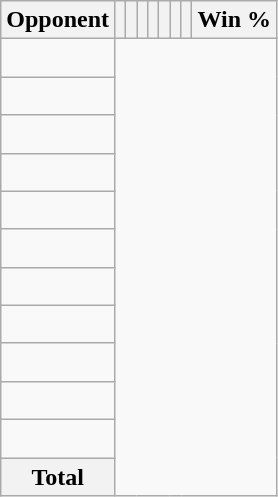<table class="wikitable sortable collapsible collapsed" style="text-align: center;">
<tr>
<th>Opponent</th>
<th></th>
<th></th>
<th></th>
<th></th>
<th></th>
<th></th>
<th></th>
<th>Win %</th>
</tr>
<tr>
<td align="left"><br></td>
</tr>
<tr>
<td align="left"><br></td>
</tr>
<tr>
<td align="left"><br></td>
</tr>
<tr>
<td align="left"><br></td>
</tr>
<tr>
<td align="left"><br></td>
</tr>
<tr>
<td align="left"><br></td>
</tr>
<tr>
<td align="left"><br></td>
</tr>
<tr>
<td align="left"><br></td>
</tr>
<tr>
<td align="left"><br></td>
</tr>
<tr>
<td align="left"><br></td>
</tr>
<tr>
<td align="left"><br></td>
</tr>
<tr class="sortbottom">
<th>Total<br></th>
</tr>
</table>
